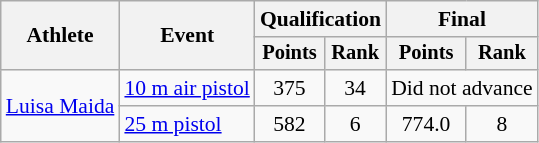<table class="wikitable" style="font-size:90%">
<tr>
<th rowspan="2">Athlete</th>
<th rowspan="2">Event</th>
<th colspan=2>Qualification</th>
<th colspan=2>Final</th>
</tr>
<tr style="font-size:95%">
<th>Points</th>
<th>Rank</th>
<th>Points</th>
<th>Rank</th>
</tr>
<tr align=center>
<td align=left rowspan=2><a href='#'>Luisa Maida</a></td>
<td align=left><a href='#'>10 m air pistol</a></td>
<td>375</td>
<td>34</td>
<td colspan=2>Did not advance</td>
</tr>
<tr align=center>
<td align=left><a href='#'>25 m pistol</a></td>
<td>582</td>
<td>6 <strong></strong></td>
<td>774.0</td>
<td>8</td>
</tr>
</table>
